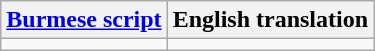<table class="wikitable">
<tr>
<th><a href='#'>Burmese script</a></th>
<th>English translation</th>
</tr>
<tr style="vertical-align:top; white-space:nowrap;">
<td><em></em></td>
<td></td>
</tr>
</table>
